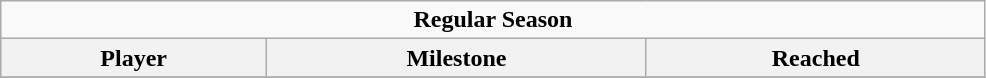<table class="wikitable" width="52%">
<tr>
<td colspan="10" align="center"><strong>Regular Season</strong></td>
</tr>
<tr>
<th>Player</th>
<th>Milestone</th>
<th>Reached</th>
</tr>
<tr>
</tr>
</table>
